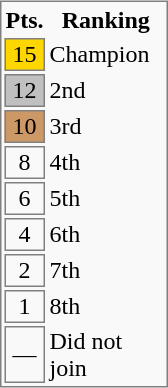<table style="background:#F9F9F9;float: right; border: 1px solid gray; margin: .46em 0 0 .2em;">
<tr>
<th width="25px">Pts.</th>
<th width="75px">Ranking</th>
</tr>
<tr>
<td bgcolor=gold align=center style="border: 1px solid gray;">15</td>
<td>Champion</td>
</tr>
<tr>
<td bgcolor=silver align=center style="border: 1px solid gray;">12</td>
<td>2nd</td>
</tr>
<tr>
<td bgcolor=#CC9966 align=center style="border: 1px solid gray;">10</td>
<td>3rd</td>
</tr>
<tr>
<td align=center style="border: 1px solid gray;">8</td>
<td>4th</td>
</tr>
<tr>
<td align=center style="border: 1px solid gray;">6</td>
<td>5th</td>
</tr>
<tr>
<td align=center style="border: 1px solid gray;">4</td>
<td>6th</td>
</tr>
<tr>
<td align=center style="border: 1px solid gray;">2</td>
<td>7th</td>
</tr>
<tr>
<td align=center style="border: 1px solid gray;">1</td>
<td>8th</td>
</tr>
<tr>
<td align=center style="border: 1px solid gray;">—</td>
<td>Did not join</td>
</tr>
</table>
